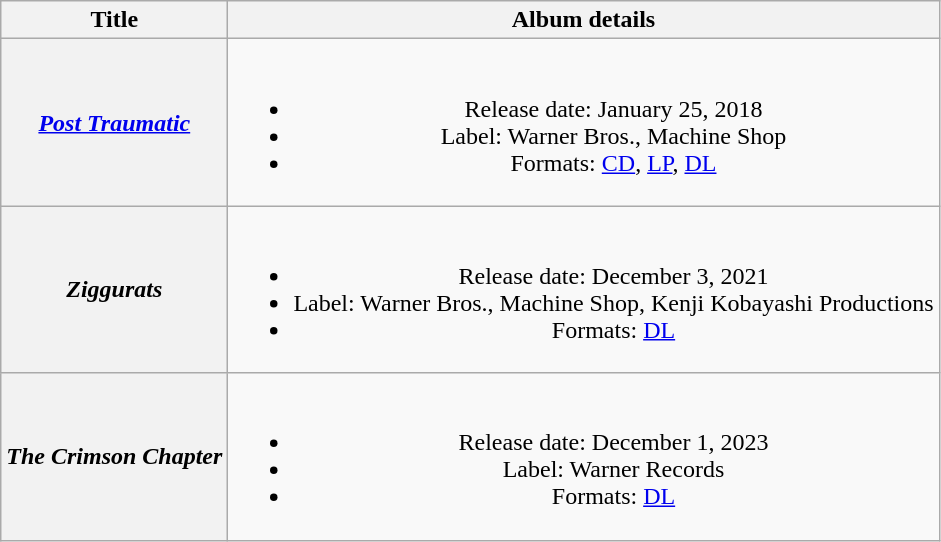<table class="wikitable plainrowheaders" style="text-align:center">
<tr>
<th scope="col">Title</th>
<th scope="col">Album details</th>
</tr>
<tr>
<th scope="row"><em><a href='#'>Post Traumatic</a></em></th>
<td><br><ul><li>Release date: January 25, 2018</li><li>Label: Warner Bros., Machine Shop</li><li>Formats: <a href='#'>CD</a>, <a href='#'>LP</a>, <a href='#'>DL</a></li></ul></td>
</tr>
<tr>
<th scope="row"><em>Ziggurats</em></th>
<td><br><ul><li>Release date: December 3, 2021</li><li>Label: Warner Bros., Machine Shop, Kenji Kobayashi Productions</li><li>Formats: <a href='#'>DL</a></li></ul></td>
</tr>
<tr>
<th scope="row"><em>The Crimson Chapter</em></th>
<td><br><ul><li>Release date: December 1, 2023</li><li>Label: Warner Records</li><li>Formats: <a href='#'>DL</a></li></ul></td>
</tr>
</table>
